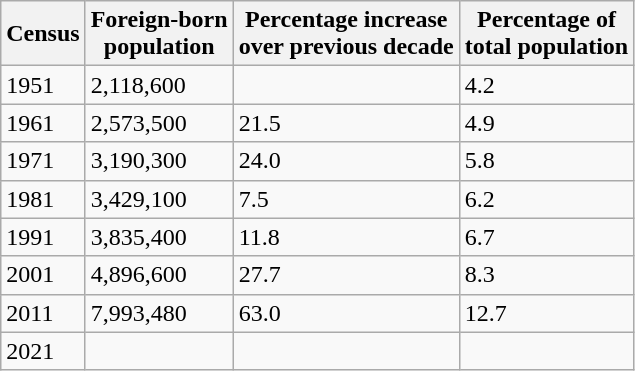<table class="wikitable">
<tr>
<th>Census</th>
<th>Foreign-born<br>population</th>
<th>Percentage increase<br>over previous decade</th>
<th>Percentage of<br>total population</th>
</tr>
<tr>
<td>1951</td>
<td>2,118,600</td>
<td></td>
<td>4.2</td>
</tr>
<tr>
<td>1961</td>
<td>2,573,500</td>
<td>21.5</td>
<td>4.9</td>
</tr>
<tr>
<td>1971</td>
<td>3,190,300</td>
<td>24.0</td>
<td>5.8</td>
</tr>
<tr>
<td>1981</td>
<td>3,429,100</td>
<td>7.5</td>
<td>6.2</td>
</tr>
<tr>
<td>1991</td>
<td>3,835,400</td>
<td>11.8</td>
<td>6.7</td>
</tr>
<tr>
<td>2001</td>
<td>4,896,600</td>
<td>27.7</td>
<td>8.3</td>
</tr>
<tr>
<td>2011</td>
<td>7,993,480</td>
<td>63.0</td>
<td>12.7</td>
</tr>
<tr>
<td>2021</td>
<td></td>
<td></td>
<td></td>
</tr>
</table>
